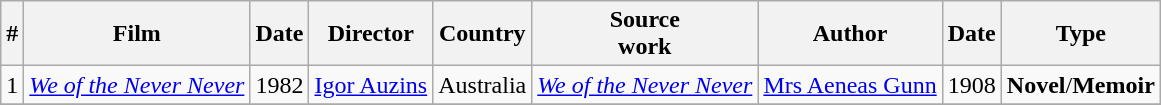<table class="wikitable">
<tr>
<th>#</th>
<th>Film</th>
<th>Date</th>
<th>Director</th>
<th>Country</th>
<th>Source<br>work</th>
<th>Author</th>
<th>Date</th>
<th>Type</th>
</tr>
<tr>
<td>1</td>
<td><em><a href='#'>We of the Never Never</a></em></td>
<td>1982</td>
<td><a href='#'>Igor Auzins</a></td>
<td>Australia</td>
<td><em><a href='#'>We of the Never Never</a></em></td>
<td><a href='#'>Mrs Aeneas Gunn</a></td>
<td>1908</td>
<td><strong>Novel</strong>/<strong>Memoir</strong></td>
</tr>
<tr>
</tr>
</table>
